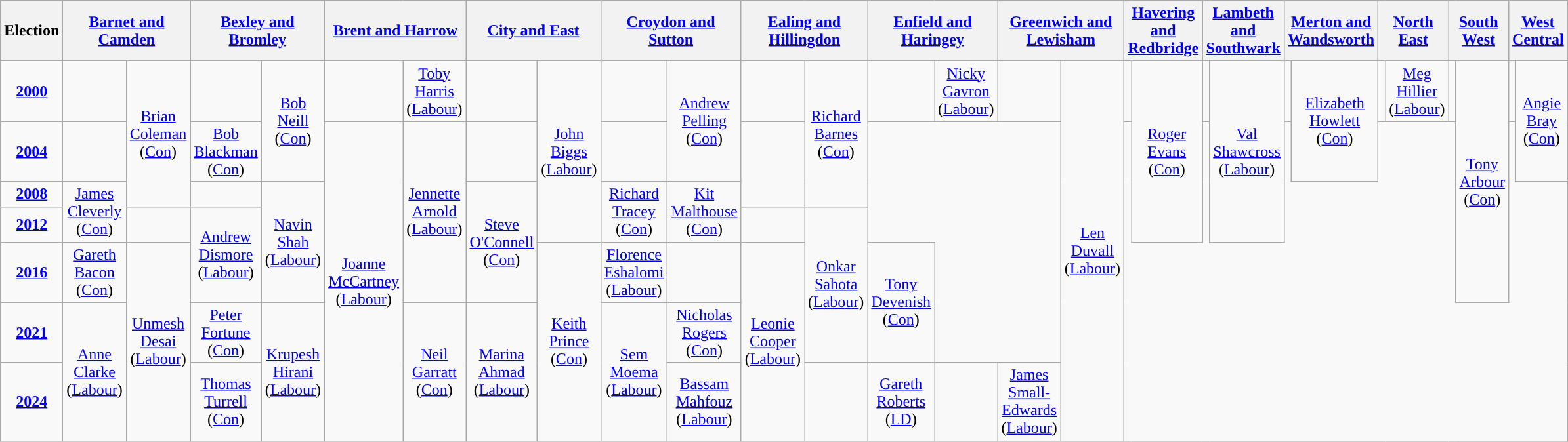<table class="wikitable" style="text-align:center">
<tr>
<th>Election</th>
<th colspan="2"><a href='#'>Barnet and Camden</a></th>
<th colspan="2"><a href='#'>Bexley and Bromley</a></th>
<th colspan="2"><a href='#'>Brent and Harrow</a></th>
<th colspan="2"><a href='#'>City and East</a></th>
<th colspan="2"><a href='#'>Croydon and Sutton</a></th>
<th colspan="2"><a href='#'>Ealing and Hillingdon</a></th>
<th colspan="2"><a href='#'>Enfield and Haringey</a></th>
<th colspan="2"><a href='#'>Greenwich and Lewisham</a></th>
<th colspan="2"><a href='#'>Havering and Redbridge</a></th>
<th colspan="2"><a href='#'>Lambeth and Southwark</a></th>
<th colspan="2"><a href='#'>Merton and Wandsworth</a></th>
<th colspan="2"><a href='#'>North East</a></th>
<th colspan="2"><a href='#'>South West</a></th>
<th colspan="2"><a href='#'>West Central</a></th>
</tr>
<tr>
<td><strong><a href='#'>2000</a></strong></td>
<td style="background:"></td>
<td rowspan="3"><a href='#'>Brian Coleman</a><br>(<a href='#'>Con</a>)</td>
<td style="background:"></td>
<td rowspan="2"><a href='#'>Bob Neill</a><br>(<a href='#'>Con</a>)</td>
<td style="background:"></td>
<td rowspan="1"><a href='#'>Toby Harris</a><br>(<a href='#'>Labour</a>)</td>
<td style="background:"></td>
<td rowspan="4"><a href='#'>John Biggs</a><br>(<a href='#'>Labour</a>)</td>
<td style="background:"></td>
<td rowspan="2"><a href='#'>Andrew Pelling</a><br>(<a href='#'>Con</a>)</td>
<td style="background:"></td>
<td rowspan="3"><a href='#'>Richard Barnes</a><br>(<a href='#'>Con</a>)</td>
<td style="background:"></td>
<td rowspan="1"><a href='#'>Nicky Gavron</a><br>(<a href='#'>Labour</a>)</td>
<td style="background:"></td>
<td rowspan="7"><a href='#'>Len Duvall</a><br>(<a href='#'>Labour</a>)</td>
<td style="background:"></td>
<td rowspan="4"><a href='#'>Roger Evans</a><br>(<a href='#'>Con</a>)</td>
<td style="background:"></td>
<td rowspan="4"><a href='#'>Val Shawcross</a><br>(<a href='#'>Labour</a>)</td>
<td style="background:"></td>
<td rowspan="2"><a href='#'>Elizabeth Howlett</a><br>(<a href='#'>Con</a>)</td>
<td style="background:"></td>
<td rowspan="1"><a href='#'>Meg Hillier</a><br>(<a href='#'>Labour</a>)</td>
<td style="background:"></td>
<td rowspan="5"><a href='#'>Tony Arbour</a><br>(<a href='#'>Con</a>)</td>
<td style="background:"></td>
<td rowspan="2"><a href='#'>Angie Bray</a><br>(<a href='#'>Con</a>)</td>
</tr>
<tr>
<td><strong><a href='#'>2004</a></strong></td>
<td style="background:"></td>
<td rowspan="1"><a href='#'>Bob Blackman</a><br>(<a href='#'>Con</a>)</td>
<td rowspan="6"><a href='#'>Joanne McCartney</a><br>(<a href='#'>Labour</a>)</td>
<td rowspan="4"><a href='#'>Jennette Arnold</a><br>(<a href='#'>Labour</a>)</td>
</tr>
<tr>
<td><strong><a href='#'>2008</a></strong></td>
<td rowspan="2"><a href='#'>James Cleverly</a><br>(<a href='#'>Con</a>)</td>
<td style="background:"></td>
<td rowspan="3"><a href='#'>Navin Shah</a><br>(<a href='#'>Labour</a>)</td>
<td rowspan="3"><a href='#'>Steve O'Connell</a><br>(<a href='#'>Con</a>)</td>
<td rowspan="2"><a href='#'>Richard Tracey</a><br>(<a href='#'>Con</a>)</td>
<td rowspan="2"><a href='#'>Kit Malthouse</a><br>(<a href='#'>Con</a>)</td>
</tr>
<tr>
<td><strong><a href='#'>2012</a></strong></td>
<td style="background:"></td>
<td rowspan="2"><a href='#'>Andrew Dismore</a><br>(<a href='#'>Labour</a>)</td>
<td style="background:"></td>
<td rowspan="3"><a href='#'>Onkar Sahota</a><br>(<a href='#'>Labour</a>)</td>
</tr>
<tr>
<td><strong><a href='#'>2016</a></strong></td>
<td rowspan="1"><a href='#'>Gareth Bacon</a><br>(<a href='#'>Con</a>)</td>
<td rowspan="3"><a href='#'>Unmesh Desai</a><br>(<a href='#'>Labour</a>)</td>
<td rowspan="3"><a href='#'>Keith Prince</a><br>(<a href='#'>Con</a>)</td>
<td rowspan="1"><a href='#'>Florence Eshalomi</a><br>(<a href='#'>Labour</a>)</td>
<td style="background:"></td>
<td rowspan="3"><a href='#'>Leonie Cooper</a><br>(<a href='#'>Labour</a>)</td>
<td rowspan="2"><a href='#'>Tony Devenish</a><br>(<a href='#'>Con</a>)</td>
</tr>
<tr>
<td><strong><a href='#'>2021</a></strong></td>
<td rowspan="2"><a href='#'>Anne Clarke</a><br>(<a href='#'>Labour</a>)</td>
<td rowspan="1"><a href='#'>Peter Fortune</a><br>(<a href='#'>Con</a>)</td>
<td rowspan="2"><a href='#'>Krupesh Hirani</a><br>(<a href='#'>Labour</a>)</td>
<td rowspan="2"><a href='#'>Neil Garratt</a><br>(<a href='#'>Con</a>)</td>
<td rowspan="2"><a href='#'>Marina Ahmad</a><br>(<a href='#'>Labour</a>)</td>
<td rowspan="2"><a href='#'>Sem Moema</a><br>(<a href='#'>Labour</a>)</td>
<td rowspan="1"><a href='#'>Nicholas Rogers</a><br>(<a href='#'>Con</a>)</td>
</tr>
<tr>
<td><strong><a href='#'>2024</a></strong></td>
<td rowspan="1"><a href='#'>Thomas Turrell</a><br>(<a href='#'>Con</a>)</td>
<td rowspan="1"><a href='#'>Bassam Mahfouz</a><br>(<a href='#'>Labour</a>)</td>
<td style="background:"></td>
<td rowspan="1"><a href='#'>Gareth Roberts</a><br>(<a href='#'>LD</a>)</td>
<td style="background:"></td>
<td rowspan="1"><a href='#'>James Small-Edwards</a><br>(<a href='#'>Labour</a>)</td>
</tr>
</table>
